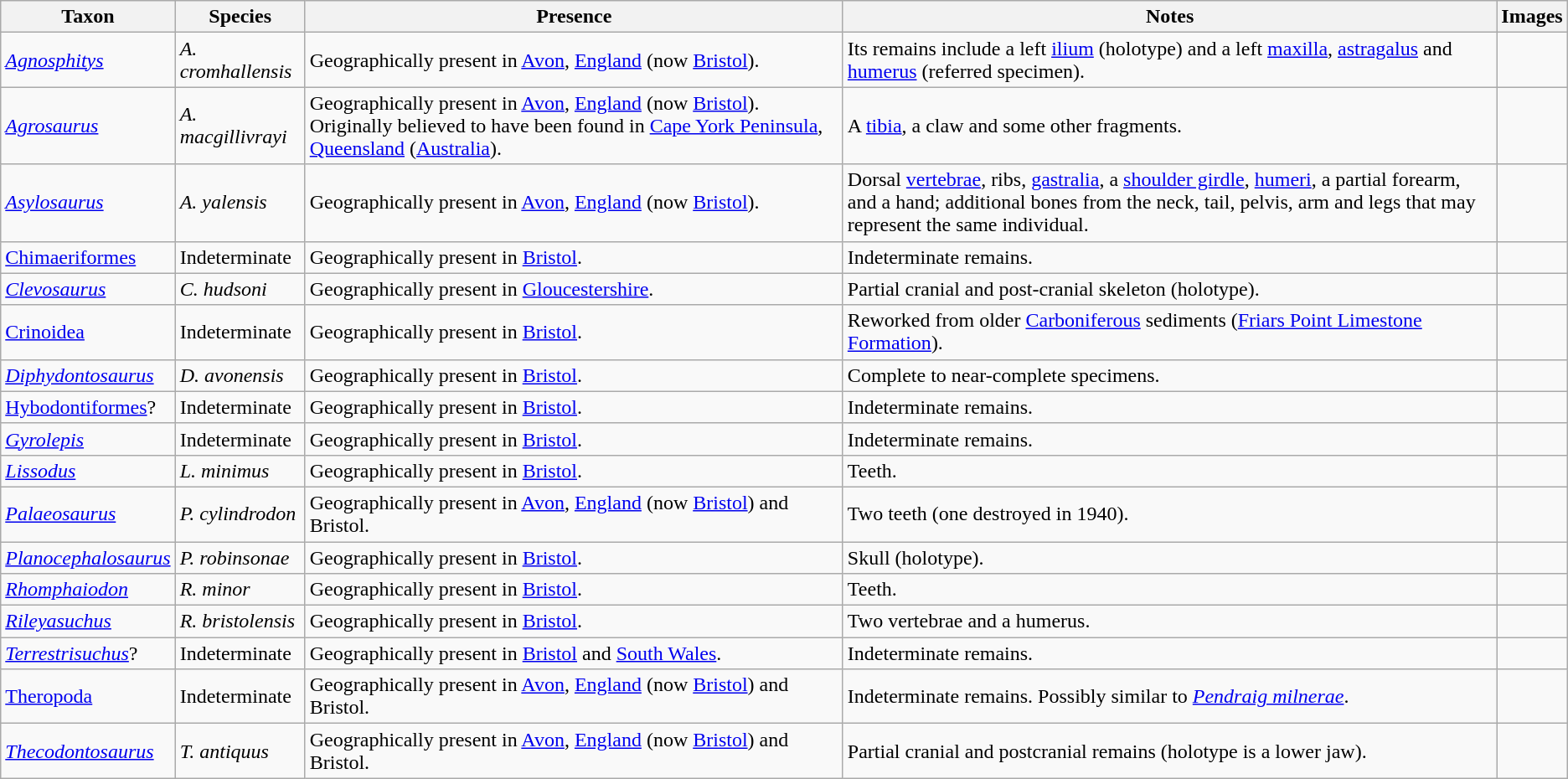<table class="wikitable">
<tr>
<th>Taxon</th>
<th>Species</th>
<th>Presence</th>
<th>Notes</th>
<th>Images</th>
</tr>
<tr>
<td><em><a href='#'>Agnosphitys</a></em></td>
<td><em>A. cromhallensis</em></td>
<td>Geographically present in <a href='#'>Avon</a>, <a href='#'>England</a> (now <a href='#'>Bristol</a>).</td>
<td>Its remains include a left <a href='#'>ilium</a> (holotype) and a left <a href='#'>maxilla</a>, <a href='#'>astragalus</a> and <a href='#'>humerus</a> (referred specimen).</td>
<td></td>
</tr>
<tr>
<td><em><a href='#'>Agrosaurus</a></em></td>
<td><em>A. macgillivrayi</em></td>
<td>Geographically present in <a href='#'>Avon</a>, <a href='#'>England</a> (now <a href='#'>Bristol</a>). Originally believed to have been found in <a href='#'>Cape York Peninsula</a>, <a href='#'>Queensland</a> (<a href='#'>Australia</a>).</td>
<td>A <a href='#'>tibia</a>, a claw and some other fragments.</td>
<td></td>
</tr>
<tr>
<td><em><a href='#'>Asylosaurus</a></em></td>
<td><em>A. yalensis</em></td>
<td>Geographically present in <a href='#'>Avon</a>, <a href='#'>England</a> (now <a href='#'>Bristol</a>).</td>
<td>Dorsal <a href='#'>vertebrae</a>, ribs, <a href='#'>gastralia</a>, a <a href='#'>shoulder girdle</a>, <a href='#'>humeri</a>, a partial forearm, and a hand; additional bones from the neck, tail, pelvis, arm and legs that may represent the same individual.</td>
<td></td>
</tr>
<tr>
<td><a href='#'>Chimaeriformes</a></td>
<td>Indeterminate</td>
<td>Geographically present in <a href='#'>Bristol</a>.</td>
<td>Indeterminate remains.</td>
<td></td>
</tr>
<tr>
<td><em><a href='#'>Clevosaurus</a></em></td>
<td><em>C. hudsoni</em></td>
<td>Geographically present in <a href='#'>Gloucestershire</a>.</td>
<td>Partial cranial and post-cranial skeleton (holotype).</td>
<td></td>
</tr>
<tr>
<td><a href='#'>Crinoidea</a></td>
<td>Indeterminate</td>
<td>Geographically present in <a href='#'>Bristol</a>.</td>
<td>Reworked from older <a href='#'>Carboniferous</a> sediments (<a href='#'>Friars Point Limestone Formation</a>).</td>
<td></td>
</tr>
<tr>
<td><em><a href='#'>Diphydontosaurus</a></em></td>
<td><em>D. avonensis</em></td>
<td>Geographically present in <a href='#'>Bristol</a>.</td>
<td>Complete to near-complete specimens.</td>
<td></td>
</tr>
<tr>
<td><a href='#'>Hybodontiformes</a>?</td>
<td>Indeterminate</td>
<td>Geographically present in <a href='#'>Bristol</a>.</td>
<td>Indeterminate remains.</td>
<td></td>
</tr>
<tr>
<td><em><a href='#'>Gyrolepis</a></em></td>
<td>Indeterminate</td>
<td>Geographically present in <a href='#'>Bristol</a>.</td>
<td>Indeterminate remains.</td>
<td></td>
</tr>
<tr>
<td><em><a href='#'>Lissodus</a></em></td>
<td><em>L. minimus</em></td>
<td>Geographically present in <a href='#'>Bristol</a>.</td>
<td>Teeth.</td>
<td></td>
</tr>
<tr>
<td><em><a href='#'>Palaeosaurus</a></em></td>
<td><em>P. cylindrodon</em></td>
<td>Geographically present in <a href='#'>Avon</a>, <a href='#'>England</a> (now <a href='#'>Bristol</a>) and Bristol.</td>
<td>Two teeth (one destroyed in 1940).</td>
<td></td>
</tr>
<tr>
<td><em><a href='#'>Planocephalosaurus</a></em></td>
<td><em>P. robinsonae</em></td>
<td>Geographically present in <a href='#'>Bristol</a>.</td>
<td>Skull (holotype).</td>
<td></td>
</tr>
<tr>
<td><em><a href='#'>Rhomphaiodon</a></em></td>
<td><em>R. minor</em></td>
<td>Geographically present in <a href='#'>Bristol</a>.</td>
<td>Teeth.</td>
<td></td>
</tr>
<tr>
<td><em><a href='#'>Rileyasuchus</a></em></td>
<td><em>R. bristolensis</em></td>
<td>Geographically present in <a href='#'>Bristol</a>.</td>
<td>Two vertebrae and a humerus.</td>
<td></td>
</tr>
<tr>
<td><em><a href='#'>Terrestrisuchus</a></em>?</td>
<td>Indeterminate</td>
<td>Geographically present in <a href='#'>Bristol</a> and <a href='#'>South Wales</a>.</td>
<td>Indeterminate remains.</td>
<td></td>
</tr>
<tr>
<td><a href='#'>Theropoda</a></td>
<td>Indeterminate</td>
<td>Geographically present in <a href='#'>Avon</a>, <a href='#'>England</a> (now <a href='#'>Bristol</a>) and Bristol.</td>
<td>Indeterminate remains. Possibly similar to <em><a href='#'>Pendraig milnerae</a></em>.</td>
<td></td>
</tr>
<tr>
<td><em><a href='#'>Thecodontosaurus</a></em></td>
<td><em>T. antiquus</em></td>
<td>Geographically present in <a href='#'>Avon</a>, <a href='#'>England</a> (now <a href='#'>Bristol</a>) and Bristol.</td>
<td>Partial cranial and postcranial remains (holotype is a lower jaw).</td>
<td></td>
</tr>
</table>
